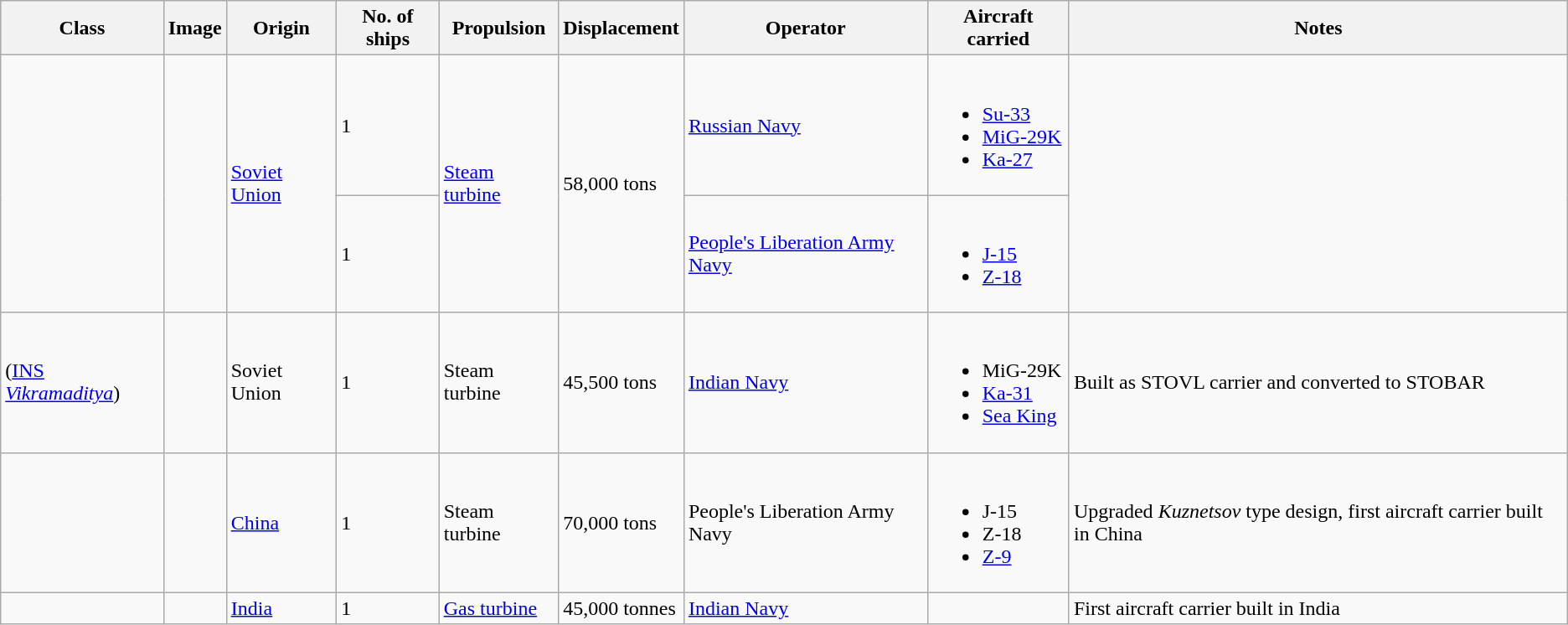<table class="wikitable">
<tr>
<th>Class</th>
<th>Image</th>
<th>Origin</th>
<th>No. of ships</th>
<th>Propulsion</th>
<th>Displacement</th>
<th>Operator</th>
<th>Aircraft carried</th>
<th>Notes</th>
</tr>
<tr>
<td rowspan=2></td>
<td rowspan=2></td>
<td rowspan=2><a href='#'>Soviet Union</a></td>
<td>1</td>
<td rowspan=2><a href='#'>Steam turbine</a></td>
<td rowspan=2>58,000 tons</td>
<td><a href='#'>Russian Navy</a></td>
<td><br><ul><li><a href='#'>Su-33</a></li><li><a href='#'>MiG-29K</a></li><li><a href='#'>Ka-27</a></li></ul></td>
<td rowspan=2></td>
</tr>
<tr>
<td>1</td>
<td><a href='#'>People's Liberation Army Navy</a></td>
<td><br><ul><li><a href='#'>J-15</a></li><li><a href='#'>Z-18</a></li></ul></td>
</tr>
<tr>
<td> (<a href='#'>INS <em>Vikramaditya</em></a>)</td>
<td></td>
<td>Soviet Union</td>
<td>1</td>
<td>Steam turbine</td>
<td>45,500 tons</td>
<td><a href='#'>Indian Navy</a></td>
<td><br><ul><li>MiG-29K</li><li><a href='#'>Ka-31</a></li><li><a href='#'>Sea King</a></li></ul></td>
<td>Built as STOVL carrier and converted to STOBAR</td>
</tr>
<tr>
<td></td>
<td></td>
<td><a href='#'>China</a></td>
<td>1</td>
<td>Steam turbine</td>
<td>70,000 tons</td>
<td>People's Liberation Army Navy</td>
<td><br><ul><li>J-15</li><li>Z-18</li><li><a href='#'>Z-9</a></li></ul></td>
<td>Upgraded <em>Kuznetsov</em> type design, first aircraft carrier built in China</td>
</tr>
<tr>
<td></td>
<td></td>
<td><a href='#'>India</a></td>
<td>1</td>
<td><a href='#'>Gas turbine</a></td>
<td>45,000 tonnes</td>
<td><a href='#'>Indian Navy</a></td>
<td></td>
<td>First aircraft carrier built in India</td>
</tr>
</table>
